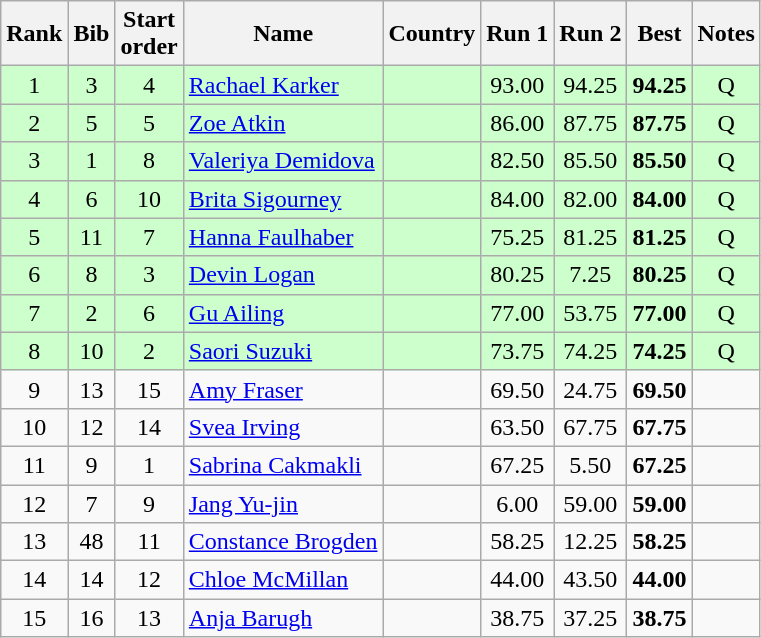<table class="wikitable sortable" style="text-align:center">
<tr>
<th>Rank</th>
<th>Bib</th>
<th>Start<br>order</th>
<th>Name</th>
<th>Country</th>
<th>Run 1</th>
<th>Run 2</th>
<th>Best</th>
<th>Notes</th>
</tr>
<tr bgcolor=ccffcc>
<td>1</td>
<td>3</td>
<td>4</td>
<td align=left><a href='#'>Rachael Karker</a></td>
<td align=left></td>
<td>93.00</td>
<td>94.25</td>
<td><strong>94.25</strong></td>
<td>Q</td>
</tr>
<tr bgcolor=ccffcc>
<td>2</td>
<td>5</td>
<td>5</td>
<td align=left><a href='#'>Zoe Atkin</a></td>
<td align=left></td>
<td>86.00</td>
<td>87.75</td>
<td><strong>87.75</strong></td>
<td>Q</td>
</tr>
<tr bgcolor=ccffcc>
<td>3</td>
<td>1</td>
<td>8</td>
<td align=left><a href='#'>Valeriya Demidova</a></td>
<td align=left></td>
<td>82.50</td>
<td>85.50</td>
<td><strong>85.50</strong></td>
<td>Q</td>
</tr>
<tr bgcolor=ccffcc>
<td>4</td>
<td>6</td>
<td>10</td>
<td align=left><a href='#'>Brita Sigourney</a></td>
<td align=left></td>
<td>84.00</td>
<td>82.00</td>
<td><strong>84.00</strong></td>
<td>Q</td>
</tr>
<tr bgcolor=ccffcc>
<td>5</td>
<td>11</td>
<td>7</td>
<td align=left><a href='#'>Hanna Faulhaber</a></td>
<td align=left></td>
<td>75.25</td>
<td>81.25</td>
<td><strong>81.25</strong></td>
<td>Q</td>
</tr>
<tr bgcolor=ccffcc>
<td>6</td>
<td>8</td>
<td>3</td>
<td align=left><a href='#'>Devin Logan</a></td>
<td align=left></td>
<td>80.25</td>
<td>7.25</td>
<td><strong>80.25</strong></td>
<td>Q</td>
</tr>
<tr bgcolor=ccffcc>
<td>7</td>
<td>2</td>
<td>6</td>
<td align=left><a href='#'>Gu Ailing</a></td>
<td align=left></td>
<td>77.00</td>
<td>53.75</td>
<td><strong>77.00</strong></td>
<td>Q</td>
</tr>
<tr bgcolor=ccffcc>
<td>8</td>
<td>10</td>
<td>2</td>
<td align=left><a href='#'>Saori Suzuki</a></td>
<td align=left></td>
<td>73.75</td>
<td>74.25</td>
<td><strong>74.25</strong></td>
<td>Q</td>
</tr>
<tr>
<td>9</td>
<td>13</td>
<td>15</td>
<td align=left><a href='#'>Amy Fraser</a></td>
<td align=left></td>
<td>69.50</td>
<td>24.75</td>
<td><strong>69.50</strong></td>
<td></td>
</tr>
<tr>
<td>10</td>
<td>12</td>
<td>14</td>
<td align=left><a href='#'>Svea Irving</a></td>
<td align=left></td>
<td>63.50</td>
<td>67.75</td>
<td><strong>67.75</strong></td>
<td></td>
</tr>
<tr>
<td>11</td>
<td>9</td>
<td>1</td>
<td align=left><a href='#'>Sabrina Cakmakli</a></td>
<td align=left></td>
<td>67.25</td>
<td>5.50</td>
<td><strong>67.25</strong></td>
<td></td>
</tr>
<tr>
<td>12</td>
<td>7</td>
<td>9</td>
<td align=left><a href='#'>Jang Yu-jin</a></td>
<td align=left></td>
<td>6.00</td>
<td>59.00</td>
<td><strong>59.00</strong></td>
<td></td>
</tr>
<tr>
<td>13</td>
<td>48</td>
<td>11</td>
<td align=left><a href='#'>Constance Brogden</a></td>
<td align=left></td>
<td>58.25</td>
<td>12.25</td>
<td><strong>58.25</strong></td>
<td></td>
</tr>
<tr>
<td>14</td>
<td>14</td>
<td>12</td>
<td align=left><a href='#'>Chloe McMillan</a></td>
<td align=left></td>
<td>44.00</td>
<td>43.50</td>
<td><strong>44.00</strong></td>
<td></td>
</tr>
<tr>
<td>15</td>
<td>16</td>
<td>13</td>
<td align=left><a href='#'>Anja Barugh</a></td>
<td align=left></td>
<td>38.75</td>
<td>37.25</td>
<td><strong>38.75</strong></td>
<td></td>
</tr>
</table>
